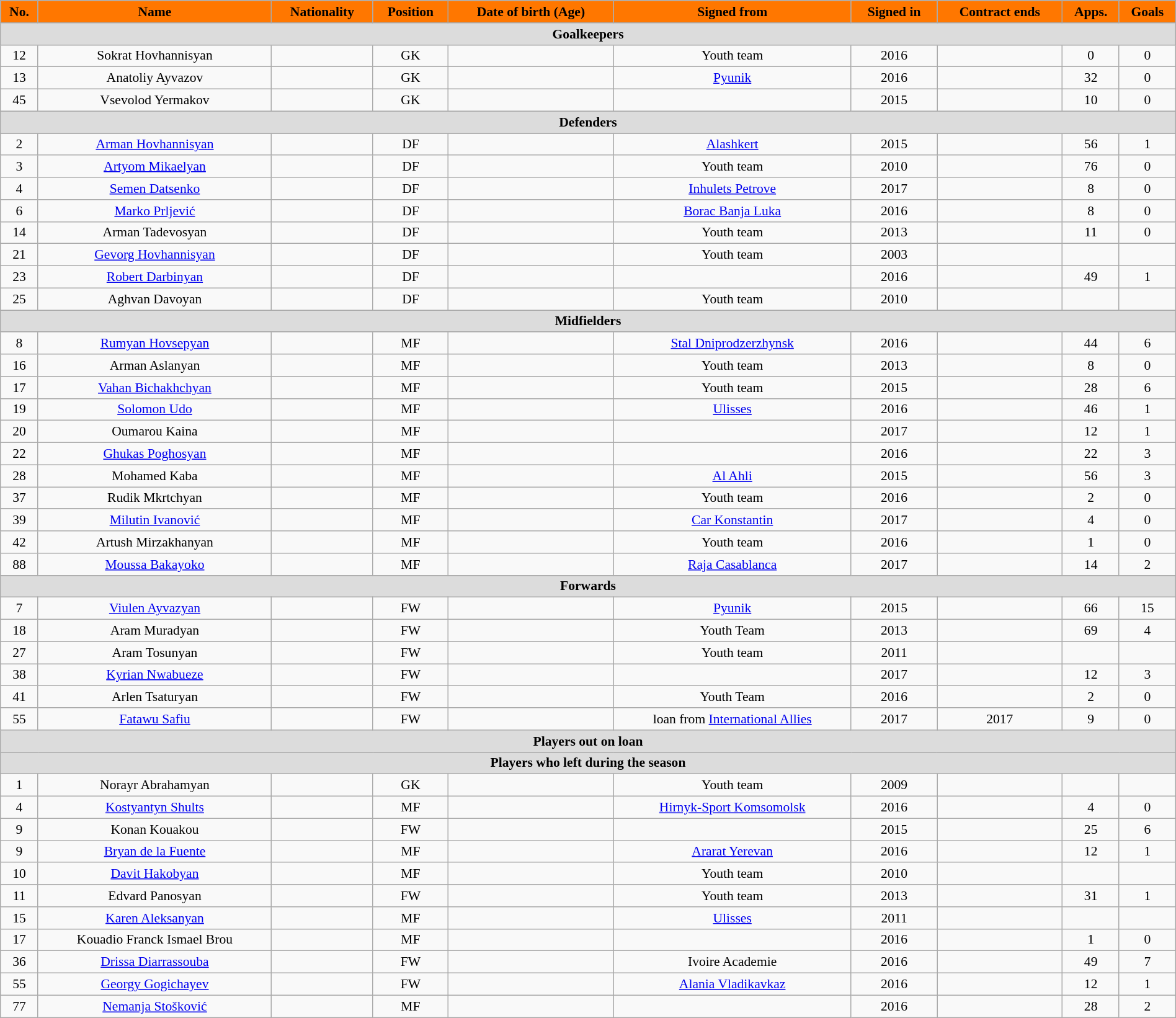<table class="wikitable"  style="text-align:center; font-size:90%; width:100%;">
<tr>
<th style="background:#FF7700; color:#000000; text-align:center;">No.</th>
<th style="background:#FF7700; color:#000000; text-align:center;">Name</th>
<th style="background:#FF7700; color:#000000; text-align:center;">Nationality</th>
<th style="background:#FF7700; color:#000000; text-align:center;">Position</th>
<th style="background:#FF7700; color:#000000; text-align:center;">Date of birth (Age)</th>
<th style="background:#FF7700; color:#000000; text-align:center;">Signed from</th>
<th style="background:#FF7700; color:#000000; text-align:center;">Signed in</th>
<th style="background:#FF7700; color:#000000; text-align:center;">Contract ends</th>
<th style="background:#FF7700; color:#000000; text-align:center;">Apps.</th>
<th style="background:#FF7700; color:#000000; text-align:center;">Goals</th>
</tr>
<tr>
<th colspan="11"  style="background:#dcdcdc; text-align:center;">Goalkeepers</th>
</tr>
<tr>
<td>12</td>
<td>Sokrat Hovhannisyan</td>
<td></td>
<td>GK</td>
<td></td>
<td>Youth team</td>
<td>2016</td>
<td></td>
<td>0</td>
<td>0</td>
</tr>
<tr>
<td>13</td>
<td>Anatoliy Ayvazov</td>
<td></td>
<td>GK</td>
<td></td>
<td><a href='#'>Pyunik</a></td>
<td>2016</td>
<td></td>
<td>32</td>
<td>0</td>
</tr>
<tr>
<td>45</td>
<td>Vsevolod Yermakov</td>
<td></td>
<td>GK</td>
<td></td>
<td></td>
<td>2015</td>
<td></td>
<td>10</td>
<td>0</td>
</tr>
<tr>
<th colspan="11"  style="background:#dcdcdc; text-align:center;">Defenders</th>
</tr>
<tr>
<td>2</td>
<td><a href='#'>Arman Hovhannisyan</a></td>
<td></td>
<td>DF</td>
<td></td>
<td><a href='#'>Alashkert</a></td>
<td>2015</td>
<td></td>
<td>56</td>
<td>1</td>
</tr>
<tr>
<td>3</td>
<td><a href='#'>Artyom Mikaelyan</a></td>
<td></td>
<td>DF</td>
<td></td>
<td>Youth team</td>
<td>2010</td>
<td></td>
<td>76</td>
<td>0</td>
</tr>
<tr>
<td>4</td>
<td><a href='#'>Semen Datsenko</a></td>
<td></td>
<td>DF</td>
<td></td>
<td><a href='#'>Inhulets Petrove</a></td>
<td>2017</td>
<td></td>
<td>8</td>
<td>0</td>
</tr>
<tr>
<td>6</td>
<td><a href='#'>Marko Prljević</a></td>
<td></td>
<td>DF</td>
<td></td>
<td><a href='#'>Borac Banja Luka</a></td>
<td>2016</td>
<td></td>
<td>8</td>
<td>0</td>
</tr>
<tr>
<td>14</td>
<td>Arman Tadevosyan</td>
<td></td>
<td>DF</td>
<td></td>
<td>Youth team</td>
<td>2013</td>
<td></td>
<td>11</td>
<td>0</td>
</tr>
<tr>
<td>21</td>
<td><a href='#'>Gevorg Hovhannisyan</a></td>
<td></td>
<td>DF</td>
<td></td>
<td>Youth team</td>
<td>2003</td>
<td></td>
<td></td>
<td></td>
</tr>
<tr>
<td>23</td>
<td><a href='#'>Robert Darbinyan</a></td>
<td></td>
<td>DF</td>
<td></td>
<td></td>
<td>2016</td>
<td></td>
<td>49</td>
<td>1</td>
</tr>
<tr>
<td>25</td>
<td>Aghvan Davoyan</td>
<td></td>
<td>DF</td>
<td></td>
<td>Youth team</td>
<td>2010</td>
<td></td>
<td></td>
<td></td>
</tr>
<tr>
<th colspan="11"  style="background:#dcdcdc; text-align:center;">Midfielders</th>
</tr>
<tr>
<td>8</td>
<td><a href='#'>Rumyan Hovsepyan</a></td>
<td></td>
<td>MF</td>
<td></td>
<td><a href='#'>Stal Dniprodzerzhynsk</a></td>
<td>2016</td>
<td></td>
<td>44</td>
<td>6</td>
</tr>
<tr>
<td>16</td>
<td>Arman Aslanyan</td>
<td></td>
<td>MF</td>
<td></td>
<td>Youth team</td>
<td>2013</td>
<td></td>
<td>8</td>
<td>0</td>
</tr>
<tr>
<td>17</td>
<td><a href='#'>Vahan Bichakhchyan</a></td>
<td></td>
<td>MF</td>
<td></td>
<td>Youth team</td>
<td>2015</td>
<td></td>
<td>28</td>
<td>6</td>
</tr>
<tr>
<td>19</td>
<td><a href='#'>Solomon Udo</a></td>
<td></td>
<td>MF</td>
<td></td>
<td><a href='#'>Ulisses</a></td>
<td>2016</td>
<td></td>
<td>46</td>
<td>1</td>
</tr>
<tr>
<td>20</td>
<td>Oumarou Kaina</td>
<td></td>
<td>MF</td>
<td></td>
<td></td>
<td>2017</td>
<td></td>
<td>12</td>
<td>1</td>
</tr>
<tr>
<td>22</td>
<td><a href='#'>Ghukas Poghosyan</a></td>
<td></td>
<td>MF</td>
<td></td>
<td></td>
<td>2016</td>
<td></td>
<td>22</td>
<td>3</td>
</tr>
<tr>
<td>28</td>
<td>Mohamed Kaba</td>
<td></td>
<td>MF</td>
<td></td>
<td><a href='#'>Al Ahli</a></td>
<td>2015</td>
<td></td>
<td>56</td>
<td>3</td>
</tr>
<tr>
<td>37</td>
<td>Rudik Mkrtchyan</td>
<td></td>
<td>MF</td>
<td></td>
<td>Youth team</td>
<td>2016</td>
<td></td>
<td>2</td>
<td>0</td>
</tr>
<tr>
<td>39</td>
<td><a href='#'>Milutin Ivanović</a></td>
<td></td>
<td>MF</td>
<td></td>
<td><a href='#'>Car Konstantin</a></td>
<td>2017</td>
<td></td>
<td>4</td>
<td>0</td>
</tr>
<tr>
<td>42</td>
<td>Artush Mirzakhanyan</td>
<td></td>
<td>MF</td>
<td></td>
<td>Youth team</td>
<td>2016</td>
<td></td>
<td>1</td>
<td>0</td>
</tr>
<tr>
<td>88</td>
<td><a href='#'>Moussa Bakayoko</a></td>
<td></td>
<td>MF</td>
<td></td>
<td><a href='#'>Raja Casablanca</a></td>
<td>2017</td>
<td></td>
<td>14</td>
<td>2</td>
</tr>
<tr>
<th colspan="11"  style="background:#dcdcdc; text-align:center;">Forwards</th>
</tr>
<tr>
<td>7</td>
<td><a href='#'>Viulen Ayvazyan</a></td>
<td></td>
<td>FW</td>
<td></td>
<td><a href='#'>Pyunik</a></td>
<td>2015</td>
<td></td>
<td>66</td>
<td>15</td>
</tr>
<tr>
<td>18</td>
<td>Aram Muradyan</td>
<td></td>
<td>FW</td>
<td></td>
<td>Youth Team</td>
<td>2013</td>
<td></td>
<td>69</td>
<td>4</td>
</tr>
<tr>
<td>27</td>
<td>Aram Tosunyan</td>
<td></td>
<td>FW</td>
<td></td>
<td>Youth team</td>
<td>2011</td>
<td></td>
<td></td>
<td></td>
</tr>
<tr>
<td>38</td>
<td><a href='#'>Kyrian Nwabueze</a></td>
<td></td>
<td>FW</td>
<td></td>
<td></td>
<td>2017</td>
<td></td>
<td>12</td>
<td>3</td>
</tr>
<tr>
<td>41</td>
<td>Arlen Tsaturyan</td>
<td></td>
<td>FW</td>
<td></td>
<td>Youth Team</td>
<td>2016</td>
<td></td>
<td>2</td>
<td>0</td>
</tr>
<tr>
<td>55</td>
<td><a href='#'>Fatawu Safiu</a></td>
<td></td>
<td>FW</td>
<td></td>
<td>loan from <a href='#'>International Allies</a></td>
<td>2017</td>
<td>2017</td>
<td>9</td>
<td>0</td>
</tr>
<tr>
<th colspan="11"  style="background:#dcdcdc; text-align:center;">Players out on loan</th>
</tr>
<tr>
<th colspan="11"  style="background:#dcdcdc; text-align:center;">Players who left during the season</th>
</tr>
<tr>
<td>1</td>
<td>Norayr Abrahamyan</td>
<td></td>
<td>GK</td>
<td></td>
<td>Youth team</td>
<td>2009</td>
<td></td>
<td></td>
<td></td>
</tr>
<tr>
<td>4</td>
<td><a href='#'>Kostyantyn Shults</a></td>
<td></td>
<td>MF</td>
<td></td>
<td><a href='#'>Hirnyk-Sport Komsomolsk</a></td>
<td>2016</td>
<td></td>
<td>4</td>
<td>0</td>
</tr>
<tr>
<td>9</td>
<td>Konan Kouakou</td>
<td></td>
<td>FW</td>
<td></td>
<td></td>
<td>2015</td>
<td></td>
<td>25</td>
<td>6</td>
</tr>
<tr>
<td>9</td>
<td><a href='#'>Bryan de la Fuente</a></td>
<td></td>
<td>MF</td>
<td></td>
<td><a href='#'>Ararat Yerevan</a></td>
<td>2016</td>
<td></td>
<td>12</td>
<td>1</td>
</tr>
<tr>
<td>10</td>
<td><a href='#'>Davit Hakobyan</a></td>
<td></td>
<td>MF</td>
<td></td>
<td>Youth team</td>
<td>2010</td>
<td></td>
<td></td>
<td></td>
</tr>
<tr>
<td>11</td>
<td>Edvard Panosyan</td>
<td></td>
<td>FW</td>
<td></td>
<td>Youth team</td>
<td>2013</td>
<td></td>
<td>31</td>
<td>1</td>
</tr>
<tr>
<td>15</td>
<td><a href='#'>Karen Aleksanyan</a></td>
<td></td>
<td>MF</td>
<td></td>
<td><a href='#'>Ulisses</a></td>
<td>2011</td>
<td></td>
<td></td>
<td></td>
</tr>
<tr>
<td>17</td>
<td>Kouadio Franck Ismael Brou</td>
<td></td>
<td>MF</td>
<td></td>
<td></td>
<td>2016</td>
<td></td>
<td>1</td>
<td>0</td>
</tr>
<tr>
<td>36</td>
<td><a href='#'>Drissa Diarrassouba</a></td>
<td></td>
<td>FW</td>
<td></td>
<td>Ivoire Academie</td>
<td>2016</td>
<td></td>
<td>49</td>
<td>7</td>
</tr>
<tr>
<td>55</td>
<td><a href='#'>Georgy Gogichayev</a></td>
<td></td>
<td>FW</td>
<td></td>
<td><a href='#'>Alania Vladikavkaz</a></td>
<td>2016</td>
<td></td>
<td>12</td>
<td>1</td>
</tr>
<tr>
<td>77</td>
<td><a href='#'>Nemanja Stošković</a></td>
<td></td>
<td>MF</td>
<td></td>
<td></td>
<td>2016</td>
<td></td>
<td>28</td>
<td>2</td>
</tr>
</table>
